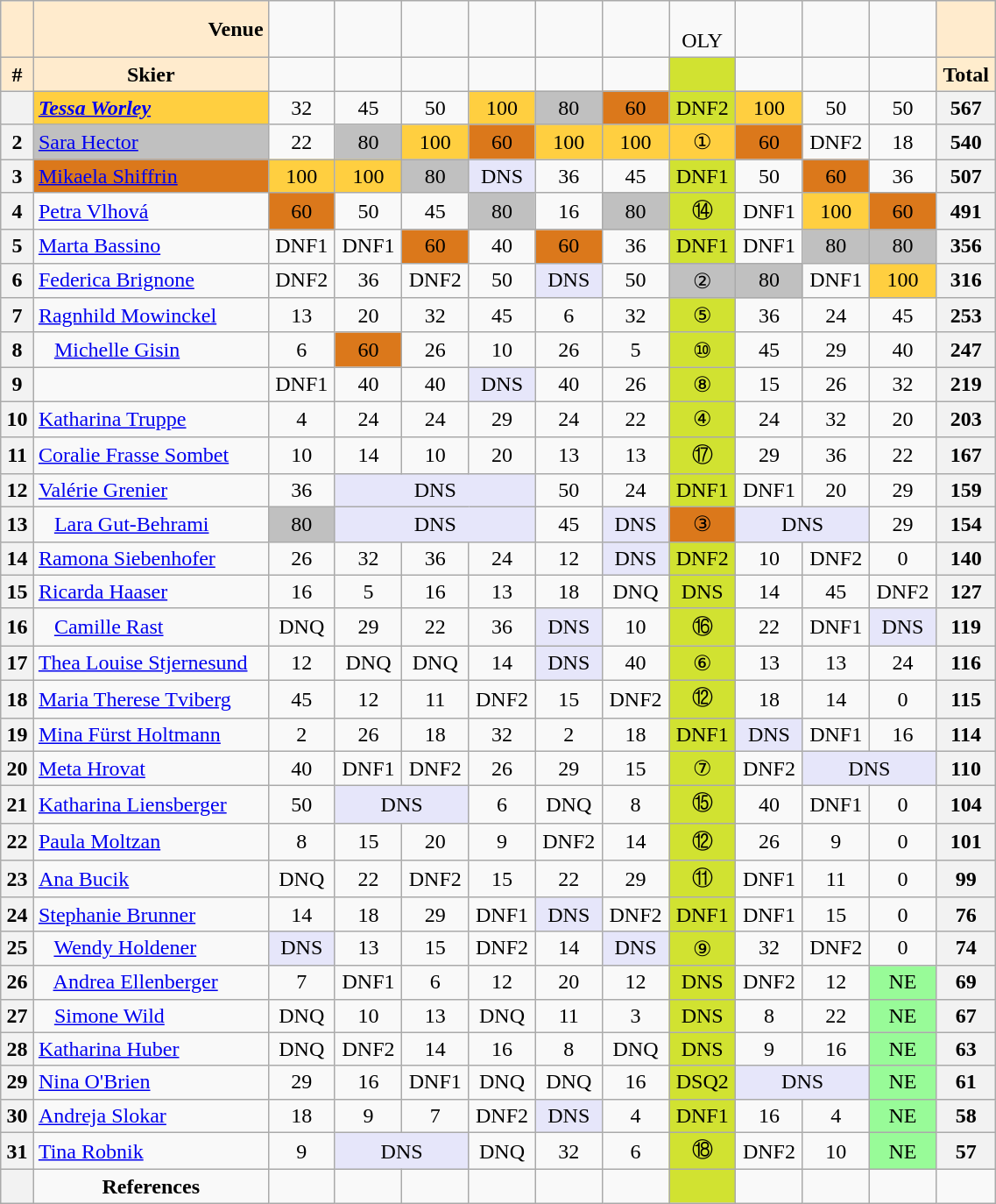<table class="wikitable" width=60% style="font-size:100%; text-align:center;">
<tr>
<td bgcolor=ffebcd></td>
<td align=right bgcolor=ffebcd><strong>Venue</strong></td>
<td></td>
<td></td>
<td></td>
<td></td>
<td></td>
<td></td>
<td><br>OLY</td>
<td></td>
<td></td>
<td></td>
<td bgcolor=ffebcd></td>
</tr>
<tr>
<td bgcolor=ffebcd><strong>#</strong></td>
<td bgcolor=ffebcd><strong>Skier</strong></td>
<td></td>
<td></td>
<td></td>
<td></td>
<td></td>
<td></td>
<td bgcolor=d1e231></td>
<td></td>
<td></td>
<td></td>
<td bgcolor=ffedcd><strong>Total</strong></td>
</tr>
<tr>
<th></th>
<td align=left bgcolor=ffcf40> <strong><em><a href='#'>Tessa Worley</a></em></strong></td>
<td>32</td>
<td>45</td>
<td>50</td>
<td bgcolor=ffcf40>100</td>
<td bgcolor=c0c0c0>80</td>
<td bgcolor=db781b>60</td>
<td bgcolor=d1e231>DNF2</td>
<td bgcolor=ffcf40>100</td>
<td>50</td>
<td>50</td>
<th>567</th>
</tr>
<tr>
<th>2</th>
<td align=left bgcolor=c0c0c0> <a href='#'>Sara Hector</a></td>
<td>22</td>
<td bgcolor=c0c0c0>80</td>
<td bgcolor=ffcf40>100</td>
<td bgcolor=db781b>60</td>
<td bgcolor=ffcf40>100</td>
<td bgcolor=ffcf40>100</td>
<td bgcolor=ffcf40>①</td>
<td bgcolor=db781b>60</td>
<td>DNF2</td>
<td>18</td>
<th>540</th>
</tr>
<tr>
<th>3</th>
<td align=left bgcolor=db781b> <a href='#'>Mikaela Shiffrin</a></td>
<td bgcolor=ffcf40>100</td>
<td bgcolor=ffcf40>100</td>
<td bgcolor=c0c0c0>80</td>
<td bgcolor=lavender>DNS</td>
<td>36</td>
<td>45</td>
<td bgcolor=d1e231>DNF1</td>
<td>50</td>
<td bgcolor=db781b>60</td>
<td>36</td>
<th>507</th>
</tr>
<tr>
<th>4</th>
<td align=left> <a href='#'>Petra Vlhová</a></td>
<td bgcolor=db781b>60</td>
<td>50</td>
<td>45</td>
<td bgcolor=c0c0c0>80</td>
<td>16</td>
<td bgcolor=c0c0c0>80</td>
<td bgcolor=d1e231>⑭</td>
<td>DNF1</td>
<td bgcolor=ffcf40>100</td>
<td bgcolor=db781b>60</td>
<th>491</th>
</tr>
<tr>
<th>5</th>
<td align=left> <a href='#'>Marta Bassino</a></td>
<td>DNF1</td>
<td>DNF1</td>
<td bgcolor=db781b>60</td>
<td>40</td>
<td bgcolor=db781b>60</td>
<td>36</td>
<td bgcolor=d1e231>DNF1</td>
<td>DNF1</td>
<td bgcolor=c0c0c0>80</td>
<td bgcolor=c0c0c0>80</td>
<th>356</th>
</tr>
<tr>
<th>6</th>
<td align=left> <a href='#'>Federica Brignone</a></td>
<td>DNF2</td>
<td>36</td>
<td>DNF2</td>
<td>50</td>
<td bgcolor=lavender>DNS</td>
<td>50</td>
<td bgcolor=c0c0c0>②</td>
<td bgcolor=c0c0c0>80</td>
<td>DNF1</td>
<td bgcolor=ffcf40>100</td>
<th>316</th>
</tr>
<tr>
<th>7</th>
<td align=left> <a href='#'>Ragnhild Mowinckel</a></td>
<td>13</td>
<td>20</td>
<td>32</td>
<td>45</td>
<td>6</td>
<td>32</td>
<td bgcolor=d1e231>⑤</td>
<td>36</td>
<td>24</td>
<td>45</td>
<th>253</th>
</tr>
<tr>
<th>8</th>
<td align=left>   <a href='#'>Michelle Gisin</a></td>
<td>6</td>
<td bgcolor=db781b>60</td>
<td>26</td>
<td>10</td>
<td>26</td>
<td>5</td>
<td bgcolor=d1e231>⑩</td>
<td>45</td>
<td>29</td>
<td>40</td>
<th>247</th>
</tr>
<tr>
<th>9</th>
<td align=left></td>
<td>DNF1</td>
<td>40</td>
<td>40</td>
<td bgcolor=lavender>DNS</td>
<td>40</td>
<td>26</td>
<td bgcolor=d1e231>⑧</td>
<td>15</td>
<td>26</td>
<td>32</td>
<th>219</th>
</tr>
<tr>
<th>10</th>
<td align=left> <a href='#'>Katharina Truppe</a></td>
<td>4</td>
<td>24</td>
<td>24</td>
<td>29</td>
<td>24</td>
<td>22</td>
<td bgcolor=d1e231>④</td>
<td>24</td>
<td>32</td>
<td>20</td>
<th>203</th>
</tr>
<tr>
<th>11</th>
<td align=left> <a href='#'>Coralie Frasse Sombet</a></td>
<td>10</td>
<td>14</td>
<td>10</td>
<td>20</td>
<td>13</td>
<td>13</td>
<td bgcolor=d1e231>⑰</td>
<td>29</td>
<td>36</td>
<td>22</td>
<th>167</th>
</tr>
<tr>
<th>12</th>
<td align=left> <a href='#'>Valérie Grenier</a></td>
<td>36</td>
<td colspan=3 bgcolor=lavender>DNS</td>
<td>50</td>
<td>24</td>
<td bgcolor=d1e231>DNF1</td>
<td>DNF1</td>
<td>20</td>
<td>29</td>
<th>159</th>
</tr>
<tr>
<th>13</th>
<td align=left>   <a href='#'>Lara Gut-Behrami</a></td>
<td bgcolor=c0c0c0>80</td>
<td colspan=3 bgcolor=lavender>DNS</td>
<td>45</td>
<td bgcolor=lavender>DNS</td>
<td bgcolor=db781b>③</td>
<td colspan=2 bgcolor=lavender>DNS</td>
<td>29</td>
<th>154</th>
</tr>
<tr>
<th>14</th>
<td align=left> <a href='#'>Ramona Siebenhofer</a></td>
<td>26</td>
<td>32</td>
<td>36</td>
<td>24</td>
<td>12</td>
<td bgcolor=lavender>DNS</td>
<td bgcolor=d1e231>DNF2</td>
<td>10</td>
<td>DNF2</td>
<td>0</td>
<th>140</th>
</tr>
<tr>
<th>15</th>
<td align=left> <a href='#'>Ricarda Haaser</a></td>
<td>16</td>
<td>5</td>
<td>16</td>
<td>13</td>
<td>18</td>
<td>DNQ</td>
<td bgcolor=d1e231>DNS</td>
<td>14</td>
<td>45</td>
<td>DNF2</td>
<th>127</th>
</tr>
<tr>
<th>16</th>
<td align=left>   <a href='#'>Camille Rast</a></td>
<td>DNQ</td>
<td>29</td>
<td>22</td>
<td>36</td>
<td bgcolor=lavender>DNS</td>
<td>10</td>
<td bgcolor=d1e231>⑯</td>
<td>22</td>
<td>DNF1</td>
<td bgcolor=lavender>DNS</td>
<th>119</th>
</tr>
<tr>
<th>17</th>
<td align=left> <a href='#'>Thea Louise Stjernesund</a></td>
<td>12</td>
<td>DNQ</td>
<td>DNQ</td>
<td>14</td>
<td bgcolor=lavender>DNS</td>
<td>40</td>
<td bgcolor=d1e231>⑥</td>
<td>13</td>
<td>13</td>
<td>24</td>
<th>116</th>
</tr>
<tr>
<th>18</th>
<td align=left> <a href='#'>Maria Therese Tviberg</a></td>
<td>45</td>
<td>12</td>
<td>11</td>
<td>DNF2</td>
<td>15</td>
<td>DNF2</td>
<td bgcolor=d1e231>⑫</td>
<td>18</td>
<td>14</td>
<td>0</td>
<th>115</th>
</tr>
<tr>
<th>19</th>
<td align=left> <a href='#'>Mina Fürst Holtmann</a></td>
<td>2</td>
<td>26</td>
<td>18</td>
<td>32</td>
<td>2</td>
<td>18</td>
<td bgcolor=d1e231>DNF1</td>
<td bgcolor=lavender>DNS</td>
<td>DNF1</td>
<td>16</td>
<th>114</th>
</tr>
<tr>
<th>20</th>
<td align=left> <a href='#'>Meta Hrovat</a></td>
<td>40</td>
<td>DNF1</td>
<td>DNF2</td>
<td>26</td>
<td>29</td>
<td>15</td>
<td bgcolor=d1e231>⑦</td>
<td>DNF2</td>
<td colspan=2 bgcolor=lavender>DNS</td>
<th>110</th>
</tr>
<tr>
<th>21</th>
<td align=left> <a href='#'>Katharina Liensberger</a></td>
<td>50</td>
<td colspan=2 bgcolor=lavender>DNS</td>
<td>6</td>
<td>DNQ</td>
<td>8</td>
<td bgcolor=d1e231>⑮</td>
<td>40</td>
<td>DNF1</td>
<td>0</td>
<th>104</th>
</tr>
<tr>
<th>22</th>
<td align=left> <a href='#'>Paula Moltzan</a></td>
<td>8</td>
<td>15</td>
<td>20</td>
<td>9</td>
<td>DNF2</td>
<td>14</td>
<td bgcolor=d1e231>⑫</td>
<td>26</td>
<td>9</td>
<td>0</td>
<th>101</th>
</tr>
<tr>
<th>23</th>
<td align=left> <a href='#'>Ana Bucik</a></td>
<td>DNQ</td>
<td>22</td>
<td>DNF2</td>
<td>15</td>
<td>22</td>
<td>29</td>
<td bgcolor=d1e231>⑪</td>
<td>DNF1</td>
<td>11</td>
<td>0</td>
<th>99</th>
</tr>
<tr>
<th>24</th>
<td align=left> <a href='#'>Stephanie Brunner</a></td>
<td>14</td>
<td>18</td>
<td>29</td>
<td>DNF1</td>
<td bgcolor=lavender>DNS</td>
<td>DNF2</td>
<td bgcolor=d1e231>DNF1</td>
<td>DNF1</td>
<td>15</td>
<td>0</td>
<th>76</th>
</tr>
<tr>
<th>25</th>
<td align=left>   <a href='#'>Wendy Holdener</a></td>
<td bgcolor=lavender>DNS</td>
<td>13</td>
<td>15</td>
<td>DNF2</td>
<td>14</td>
<td bgcolor=lavender>DNS</td>
<td bgcolor=d1e231>⑨</td>
<td>32</td>
<td>DNF2</td>
<td>0</td>
<th>74</th>
</tr>
<tr>
<th>26</th>
<td align=left>   <a href='#'>Andrea Ellenberger</a></td>
<td>7</td>
<td>DNF1</td>
<td>6</td>
<td>12</td>
<td>20</td>
<td>12</td>
<td bgcolor=d1e231>DNS</td>
<td>DNF2</td>
<td>12</td>
<td bgcolor=palegreen>NE</td>
<th>69</th>
</tr>
<tr>
<th>27</th>
<td align=left>   <a href='#'>Simone Wild</a></td>
<td>DNQ</td>
<td>10</td>
<td>13</td>
<td>DNQ</td>
<td>11</td>
<td>3</td>
<td bgcolor=d1e231>DNS</td>
<td>8</td>
<td>22</td>
<td bgcolor=palegreen>NE</td>
<th>67</th>
</tr>
<tr>
<th>28</th>
<td align=left> <a href='#'>Katharina Huber</a></td>
<td>DNQ</td>
<td>DNF2</td>
<td>14</td>
<td>16</td>
<td>8</td>
<td>DNQ</td>
<td bgcolor=d1e231>DNS</td>
<td>9</td>
<td>16</td>
<td bgcolor=palegreen>NE</td>
<th>63</th>
</tr>
<tr>
<th>29</th>
<td align=left> <a href='#'>Nina O'Brien</a></td>
<td>29</td>
<td>16</td>
<td>DNF1</td>
<td>DNQ</td>
<td>DNQ</td>
<td>16</td>
<td bgcolor=d1e231>DSQ2</td>
<td colspan=2 bgcolor=lavender>DNS</td>
<td bgcolor=palegreen>NE</td>
<th>61</th>
</tr>
<tr>
<th>30</th>
<td align=left> <a href='#'>Andreja Slokar</a></td>
<td>18</td>
<td>9</td>
<td>7</td>
<td>DNF2</td>
<td bgcolor=lavender>DNS</td>
<td>4</td>
<td bgcolor=d1e231>DNF1</td>
<td>16</td>
<td>4</td>
<td bgcolor=palegreen>NE</td>
<th>58</th>
</tr>
<tr>
<th>31</th>
<td align=left> <a href='#'>Tina Robnik</a></td>
<td>9</td>
<td colspan=2 bgcolor=lavender>DNS</td>
<td>DNQ</td>
<td>32</td>
<td>6</td>
<td bgcolor=d1e231>⑱</td>
<td>DNF2</td>
<td>10</td>
<td bgcolor=palegreen>NE</td>
<th>57</th>
</tr>
<tr>
<th></th>
<td align=center><strong>References</strong></td>
<td></td>
<td></td>
<td></td>
<td></td>
<td></td>
<td></td>
<td bgcolor=d1e231></td>
<td></td>
<td></td>
<td></td>
</tr>
</table>
